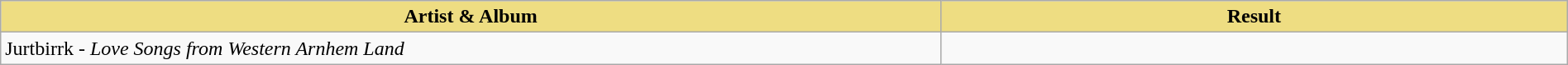<table class="wikitable" width=100%>
<tr>
<th style="width:15%;background:#EEDD82;">Artist & Album</th>
<th style="width:10%;background:#EEDD82;">Result</th>
</tr>
<tr>
<td>Jurtbirrk - <em>Love Songs from Western Arnhem Land</em></td>
<td></td>
</tr>
</table>
